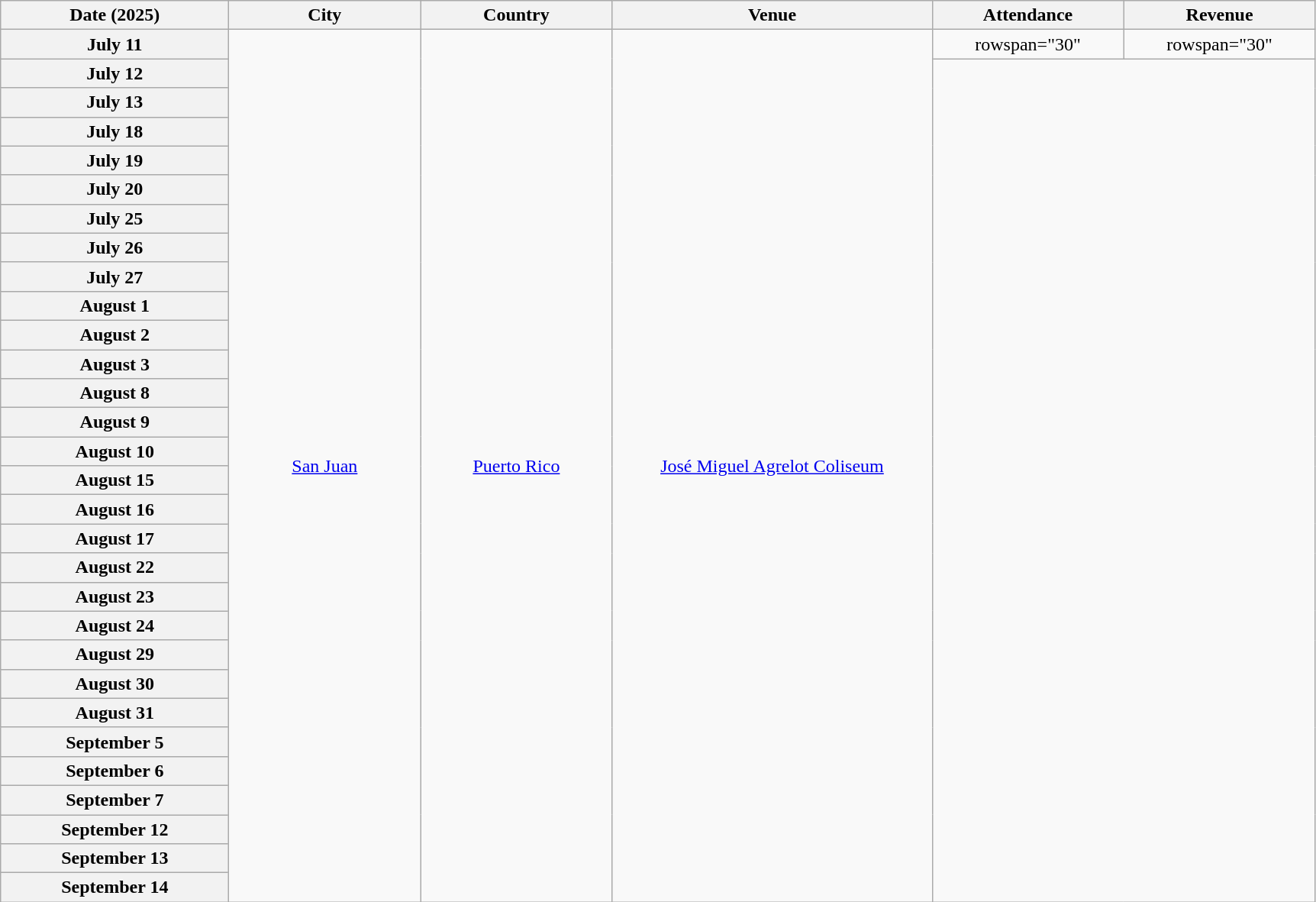<table class="wikitable plainrowheaders" style="text-align:center;">
<tr>
<th scope="col" style="width:12em;">Date (2025)</th>
<th scope="col" style="width:10em;">City</th>
<th scope="col" style="width:10em;">Country</th>
<th scope="col" style="width:17em;">Venue</th>
<th scope="col" style="width:10em;">Attendance</th>
<th scope="col" style="width:10em;">Revenue</th>
</tr>
<tr>
<th scope="row" style="text-align:center;">July 11</th>
<td rowspan="30"><a href='#'>San Juan</a></td>
<td rowspan="30"><a href='#'>Puerto Rico</a></td>
<td rowspan="30"><a href='#'>José Miguel Agrelot Coliseum</a></td>
<td>rowspan="30" </td>
<td>rowspan="30" </td>
</tr>
<tr>
<th scope="row" style="text-align:center;">July 12</th>
</tr>
<tr>
<th scope="row" style="text-align:center;">July 13</th>
</tr>
<tr>
<th scope="row" style="text-align:center;">July 18</th>
</tr>
<tr>
<th scope="row" style="text-align:center;">July 19</th>
</tr>
<tr>
<th scope="row" style="text-align:center;">July 20</th>
</tr>
<tr>
<th scope="row" style="text-align:center;">July 25</th>
</tr>
<tr>
<th scope="row" style="text-align:center;">July 26</th>
</tr>
<tr>
<th scope="row" style="text-align:center;">July 27</th>
</tr>
<tr>
<th scope="row" style="text-align:center;">August 1</th>
</tr>
<tr>
<th scope="row" style="text-align:center;">August 2</th>
</tr>
<tr>
<th scope="row" style="text-align:center;">August 3</th>
</tr>
<tr>
<th scope="row" style="text-align:center;">August 8</th>
</tr>
<tr>
<th scope="row" style="text-align:center;">August 9</th>
</tr>
<tr>
<th scope="row" style="text-align:center;">August 10</th>
</tr>
<tr>
<th scope="row" style="text-align:center;">August 15</th>
</tr>
<tr>
<th scope="row" style="text-align:center;">August 16</th>
</tr>
<tr>
<th scope="row" style="text-align:center;">August 17</th>
</tr>
<tr>
<th scope="row" style="text-align:center;">August 22</th>
</tr>
<tr>
<th scope="row" style="text-align:center;">August 23</th>
</tr>
<tr>
<th scope="row" style="text-align:center;">August 24</th>
</tr>
<tr>
<th scope="row" style="text-align:center;">August 29</th>
</tr>
<tr>
<th scope="row" style="text-align:center;">August 30</th>
</tr>
<tr>
<th scope="row" style="text-align:center;">August 31</th>
</tr>
<tr>
<th scope="row" style="text-align:center;">September 5</th>
</tr>
<tr>
<th scope="row" style="text-align:center;">September 6</th>
</tr>
<tr>
<th scope="row" style="text-align:center;">September 7</th>
</tr>
<tr>
<th scope="row" style="text-align:center;">September 12</th>
</tr>
<tr>
<th scope="row" style="text-align:center;">September 13</th>
</tr>
<tr>
<th scope="row" style="text-align:center;">September 14</th>
</tr>
</table>
